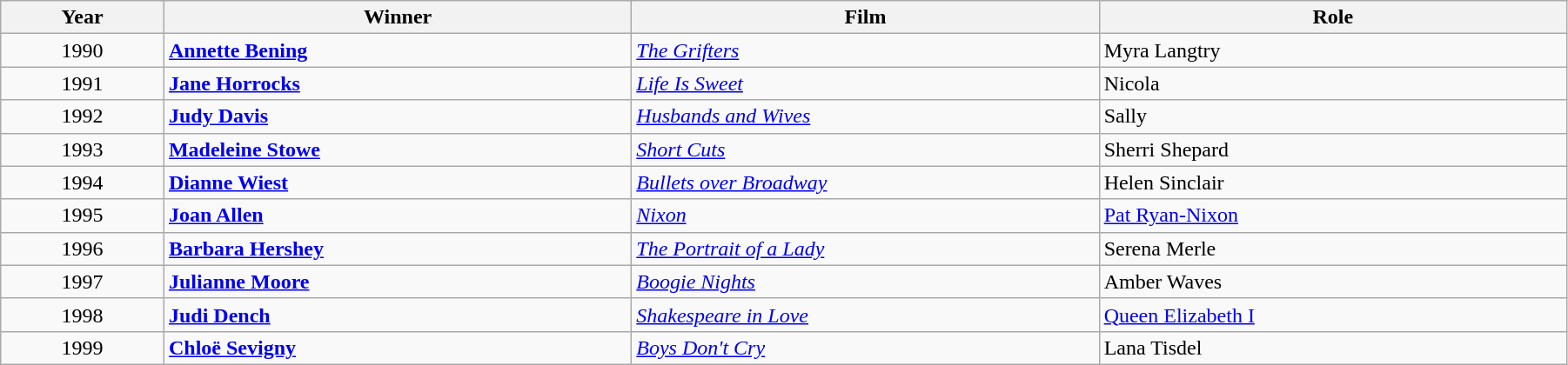<table class="wikitable" width="95%" cellpadding="5">
<tr>
<th width="100"><strong>Year</strong></th>
<th width="300"><strong>Winner</strong></th>
<th width="300"><strong>Film</strong></th>
<th width="300"><strong>Role</strong></th>
</tr>
<tr>
<td style="text-align:center;">1990</td>
<td><strong><a href='#'>Annette Bening</a></strong></td>
<td><em><a href='#'>The Grifters</a></em></td>
<td>Myra Langtry</td>
</tr>
<tr>
<td style="text-align:center;">1991</td>
<td><strong><a href='#'>Jane Horrocks</a></strong></td>
<td><em><a href='#'>Life Is Sweet</a></em></td>
<td>Nicola</td>
</tr>
<tr>
<td style="text-align:center;">1992</td>
<td><strong><a href='#'>Judy Davis</a></strong></td>
<td><em><a href='#'>Husbands and Wives</a></em></td>
<td>Sally</td>
</tr>
<tr>
<td style="text-align:center;">1993</td>
<td><strong><a href='#'>Madeleine Stowe</a></strong></td>
<td><em><a href='#'>Short Cuts</a></em></td>
<td>Sherri Shepard</td>
</tr>
<tr>
<td style="text-align:center;">1994</td>
<td><strong><a href='#'>Dianne Wiest</a></strong></td>
<td><em><a href='#'>Bullets over Broadway</a></em></td>
<td>Helen Sinclair</td>
</tr>
<tr>
<td style="text-align:center;">1995</td>
<td><strong><a href='#'>Joan Allen</a></strong></td>
<td><em><a href='#'>Nixon</a></em></td>
<td><a href='#'>Pat Ryan-Nixon</a></td>
</tr>
<tr>
<td style="text-align:center;">1996</td>
<td><strong><a href='#'>Barbara Hershey</a></strong></td>
<td><em><a href='#'>The Portrait of a Lady</a></em></td>
<td>Serena Merle</td>
</tr>
<tr>
<td style="text-align:center;">1997</td>
<td><strong><a href='#'>Julianne Moore</a></strong></td>
<td><em><a href='#'>Boogie Nights</a></em></td>
<td>Amber Waves</td>
</tr>
<tr>
<td style="text-align:center;">1998</td>
<td><strong><a href='#'>Judi Dench</a></strong></td>
<td><em><a href='#'>Shakespeare in Love</a></em></td>
<td><a href='#'>Queen Elizabeth I</a></td>
</tr>
<tr>
<td style="text-align:center;">1999</td>
<td><strong><a href='#'>Chloë Sevigny</a></strong></td>
<td><em><a href='#'>Boys Don't Cry</a></em></td>
<td>Lana Tisdel</td>
</tr>
</table>
